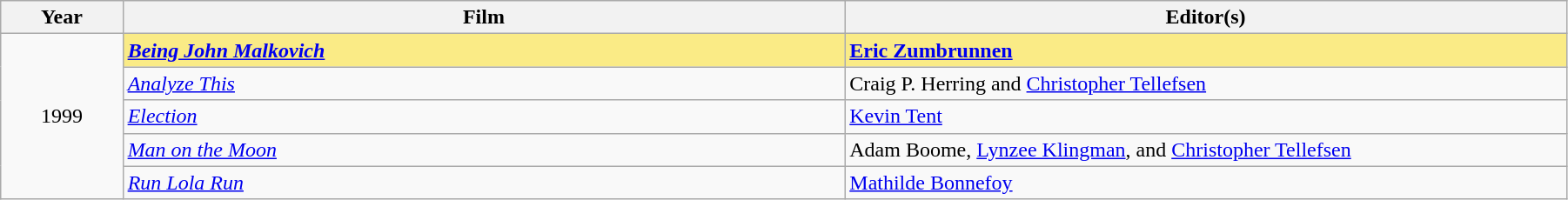<table class="wikitable" width="95%" cellpadding="5">
<tr>
<th width="70"><strong>Year</strong></th>
<th width="450"><strong>Film</strong></th>
<th width="450"><strong>Editor(s)</strong></th>
</tr>
<tr>
<td rowspan="5" style="text-align:center;">1999<br></td>
<td style="background:#FAEB86;"><strong><em><a href='#'>Being John Malkovich</a></em></strong></td>
<td style="background:#FAEB86;"><strong><a href='#'>Eric Zumbrunnen</a></strong></td>
</tr>
<tr>
<td><em><a href='#'>Analyze This</a></em></td>
<td>Craig P. Herring and <a href='#'>Christopher Tellefsen</a></td>
</tr>
<tr>
<td><em><a href='#'>Election</a></em></td>
<td><a href='#'>Kevin Tent</a></td>
</tr>
<tr>
<td><em><a href='#'>Man on the Moon</a></em></td>
<td>Adam Boome, <a href='#'>Lynzee Klingman</a>, and <a href='#'>Christopher Tellefsen</a></td>
</tr>
<tr>
<td><em><a href='#'>Run Lola Run</a></em></td>
<td><a href='#'>Mathilde Bonnefoy</a></td>
</tr>
</table>
